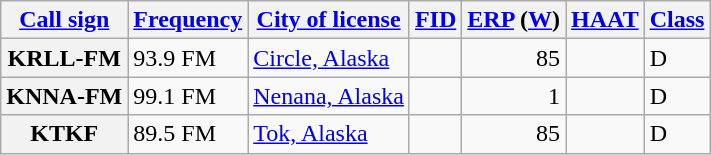<table class="wikitable sortable">
<tr>
<th scope="col"><a href='#'>Call sign</a></th>
<th scope="col" data-sort-type="number"><a href='#'>Frequency</a></th>
<th scope="col"><a href='#'>City of license</a></th>
<th scope="col" data-sort-type="number"><a href='#'>FID</a></th>
<th scope="col" data-sort-type="number"><a href='#'>ERP</a> (<a href='#'>W</a>)</th>
<th scope="col" data-sort-type="number"><a href='#'>HAAT</a></th>
<th scope="col"><a href='#'>Class</a></th>
</tr>
<tr>
<th scope="row">KRLL-FM</th>
<td>93.9 FM</td>
<td><a href='#'>Circle, Alaska</a></td>
<td style="text-align:right"></td>
<td style="text-align:right">85</td>
<td></td>
<td>D</td>
</tr>
<tr>
<th scope="row">KNNA-FM</th>
<td>99.1 FM</td>
<td><a href='#'>Nenana, Alaska</a></td>
<td style="text-align:right"></td>
<td style="text-align:right">1</td>
<td></td>
<td>D</td>
</tr>
<tr>
<th scope="row">KTKF</th>
<td>89.5 FM</td>
<td><a href='#'>Tok, Alaska</a></td>
<td style="text-align:right"></td>
<td style="text-align:right">85</td>
<td></td>
<td>D</td>
</tr>
</table>
